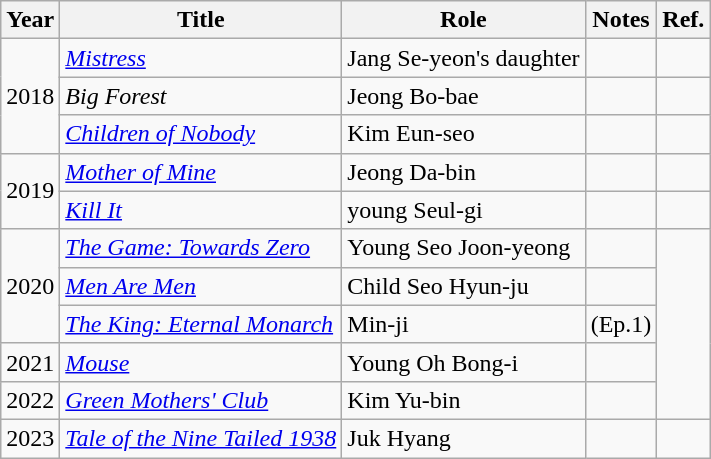<table class="wikitable sortable">
<tr>
<th>Year</th>
<th>Title</th>
<th>Role</th>
<th class="unsortable">Notes</th>
<th class="unsortable">Ref.</th>
</tr>
<tr>
<td rowspan="3">2018</td>
<td><em><a href='#'>Mistress</a></em></td>
<td>Jang Se-yeon's daughter</td>
<td></td>
<td></td>
</tr>
<tr>
<td><em>Big Forest</em></td>
<td>Jeong Bo-bae</td>
<td></td>
<td></td>
</tr>
<tr>
<td><em><a href='#'>Children of Nobody</a></em></td>
<td>Kim Eun-seo</td>
<td></td>
<td></td>
</tr>
<tr>
<td rowspan="2">2019</td>
<td><em><a href='#'>Mother of Mine</a></em></td>
<td>Jeong Da-bin</td>
<td></td>
<td></td>
</tr>
<tr>
<td><em><a href='#'>Kill It</a></em></td>
<td>young Seul-gi</td>
<td></td>
<td></td>
</tr>
<tr>
<td rowspan="3">2020</td>
<td><em><a href='#'>The Game: Towards Zero</a></em></td>
<td>Young Seo Joon-yeong</td>
<td></td>
<td rowspan=5></td>
</tr>
<tr>
<td><em><a href='#'>Men Are Men</a></em></td>
<td>Child Seo Hyun-ju</td>
<td></td>
</tr>
<tr>
<td><em><a href='#'>The King: Eternal Monarch</a></em></td>
<td>Min-ji</td>
<td>(Ep.1)</td>
</tr>
<tr>
<td>2021</td>
<td><em><a href='#'>Mouse</a></em></td>
<td>Young Oh Bong-i</td>
<td></td>
</tr>
<tr>
<td>2022</td>
<td><em><a href='#'>Green Mothers' Club</a></em></td>
<td>Kim Yu-bin</td>
<td></td>
</tr>
<tr>
<td>2023</td>
<td><em><a href='#'>Tale of the Nine Tailed 1938</a></em></td>
<td>Juk Hyang</td>
<td></td>
<td></td>
</tr>
</table>
